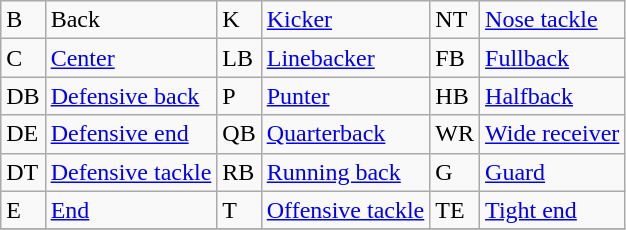<table class="wikitable">
<tr>
<td>B</td>
<td>Back</td>
<td>K</td>
<td><a href='#'>Kicker</a></td>
<td>NT</td>
<td><a href='#'>Nose tackle</a></td>
</tr>
<tr>
<td>C</td>
<td><a href='#'>Center</a></td>
<td>LB</td>
<td><a href='#'>Linebacker</a></td>
<td>FB</td>
<td><a href='#'>Fullback</a></td>
</tr>
<tr>
<td>DB</td>
<td><a href='#'>Defensive back</a></td>
<td>P</td>
<td><a href='#'>Punter</a></td>
<td>HB</td>
<td><a href='#'>Halfback</a></td>
</tr>
<tr>
<td>DE</td>
<td><a href='#'>Defensive end</a></td>
<td>QB</td>
<td><a href='#'>Quarterback</a></td>
<td>WR</td>
<td><a href='#'>Wide receiver</a></td>
</tr>
<tr>
<td>DT</td>
<td><a href='#'>Defensive tackle</a></td>
<td>RB</td>
<td><a href='#'>Running back</a></td>
<td>G</td>
<td><a href='#'>Guard</a></td>
</tr>
<tr>
<td>E</td>
<td><a href='#'>End</a></td>
<td>T</td>
<td><a href='#'>Offensive tackle</a></td>
<td>TE</td>
<td><a href='#'>Tight end</a></td>
</tr>
<tr>
</tr>
</table>
